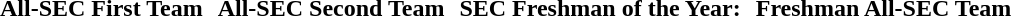<table>
<tr>
<td valign="top"><br><table>
<tr>
<th>All-SEC First Team</th>
</tr>
<tr>
<td></td>
</tr>
</table>
</td>
<td valign="top"><br><table>
<tr>
<th>All-SEC Second Team</th>
</tr>
<tr>
<td></td>
</tr>
</table>
</td>
<td valign="top"><br><table>
<tr>
<th>SEC Freshman of the Year:</th>
</tr>
<tr>
<td></td>
</tr>
</table>
</td>
<td valign="top"><br><table>
<tr>
<th>Freshman All-SEC Team</th>
</tr>
<tr>
<td></td>
</tr>
</table>
</td>
</tr>
</table>
